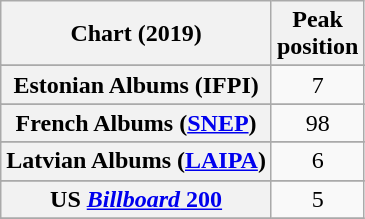<table class="wikitable sortable plainrowheaders" style="text-align:center">
<tr>
<th scope="col">Chart (2019)</th>
<th scope="col">Peak<br>position</th>
</tr>
<tr>
</tr>
<tr>
</tr>
<tr>
</tr>
<tr>
</tr>
<tr>
<th scope="row">Estonian Albums (IFPI)</th>
<td>7</td>
</tr>
<tr>
</tr>
<tr>
<th scope="row">French Albums (<a href='#'>SNEP</a>)</th>
<td>98</td>
</tr>
<tr>
</tr>
<tr>
</tr>
<tr>
<th scope="row">Latvian Albums (<a href='#'>LAIPA</a>)</th>
<td>6</td>
</tr>
<tr>
</tr>
<tr>
</tr>
<tr>
</tr>
<tr>
</tr>
<tr>
<th scope="row">US <a href='#'><em>Billboard</em> 200</a></th>
<td>5</td>
</tr>
<tr>
</tr>
</table>
